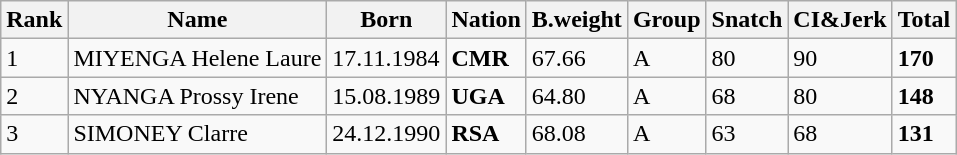<table class="wikitable">
<tr>
<th>Rank</th>
<th>Name</th>
<th>Born</th>
<th>Nation</th>
<th>B.weight</th>
<th>Group</th>
<th>Snatch</th>
<th>CI&Jerk</th>
<th>Total</th>
</tr>
<tr>
<td>1</td>
<td>MIYENGA Helene Laure</td>
<td>17.11.1984</td>
<td><strong>CMR</strong></td>
<td>67.66</td>
<td>A</td>
<td>80</td>
<td>90</td>
<td><strong>170</strong></td>
</tr>
<tr>
<td>2</td>
<td>NYANGA Prossy Irene</td>
<td>15.08.1989</td>
<td><strong>UGA</strong></td>
<td>64.80</td>
<td>A</td>
<td>68</td>
<td>80</td>
<td><strong>148</strong></td>
</tr>
<tr>
<td>3</td>
<td>SIMONEY Clarre</td>
<td>24.12.1990</td>
<td><strong>RSA</strong></td>
<td>68.08</td>
<td>A</td>
<td>63</td>
<td>68</td>
<td><strong>131</strong></td>
</tr>
</table>
